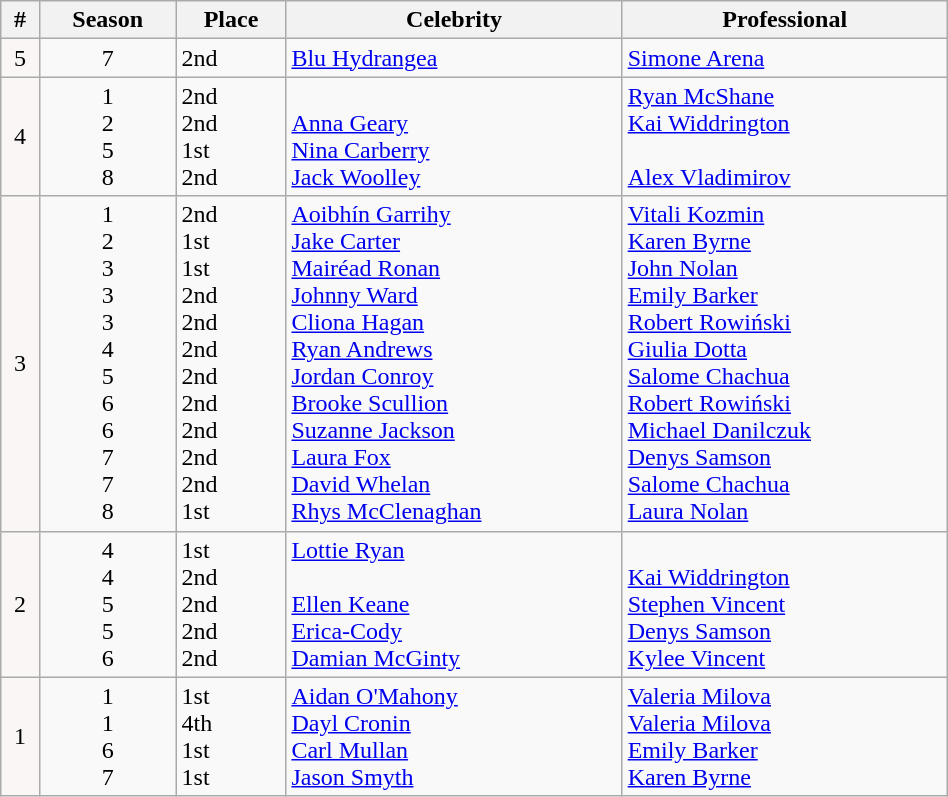<table class="wikitable" style="width: 50%">
<tr>
<th>#</th>
<th>Season</th>
<th>Place</th>
<th>Celebrity</th>
<th>Professional</th>
</tr>
<tr>
<td align="center" bgcolor="#FAF6F6">5</td>
<td align="center">7</td>
<td>2nd</td>
<td><a href='#'>Blu Hydrangea</a></td>
<td><a href='#'>Simone Arena</a></td>
</tr>
<tr>
<td align="center" bgcolor="#FAF6F6">4</td>
<td align="center">1 <br> 2 <br> 5 <br> 8</td>
<td>2nd <br> 2nd <br> 1st <br> 2nd</td>
<td> <br> <a href='#'>Anna Geary</a> <br> <a href='#'>Nina Carberry</a> <br><a href='#'>Jack Woolley</a></td>
<td><a href='#'>Ryan McShane</a> <br> <a href='#'>Kai Widdrington</a> <br>  <br> <a href='#'>Alex Vladimirov</a></td>
</tr>
<tr>
<td align="center" bgcolor="#FAF6F6">3</td>
<td align="center">1 <br> 2 <br> 3 <br> 3 <br> 3 <br> 4 <br> 5 <br> 6 <br> 6 <br>7 <br>7 <br> 8</td>
<td>2nd <br> 1st <br> 1st <br> 2nd <br> 2nd <br> 2nd <br> 2nd <br> 2nd <br> 2nd <br> 2nd <br> 2nd <br> 1st</td>
<td><a href='#'>Aoibhín Garrihy</a> <br> <a href='#'>Jake Carter</a> <br> <a href='#'>Mairéad Ronan</a> <br> <a href='#'>Johnny Ward</a> <br> <a href='#'>Cliona Hagan</a> <br> <a href='#'>Ryan Andrews</a> <br> <a href='#'>Jordan Conroy</a> <br> <a href='#'>Brooke Scullion</a> <br> <a href='#'>Suzanne Jackson</a> <br><a href='#'>Laura Fox</a> <br><a href='#'>David Whelan</a><br><a href='#'>Rhys McClenaghan</a></td>
<td><a href='#'>Vitali Kozmin</a> <br> <a href='#'>Karen Byrne</a> <br> <a href='#'>John Nolan</a> <br> <a href='#'>Emily Barker</a> <br> <a href='#'>Robert Rowiński</a> <br> <a href='#'>Giulia Dotta</a> <br> <a href='#'>Salome Chachua</a> <br> <a href='#'>Robert Rowiński</a> <br> <a href='#'>Michael Danilczuk</a> <br> <a href='#'>Denys Samson</a> <br> <a href='#'>Salome Chachua</a><br> <a href='#'>Laura Nolan</a></td>
</tr>
<tr>
<td align="center" bgcolor="#FAF6F6">2</td>
<td align="center">4 <br> 4 <br> 5 <br>5 <br>6</td>
<td>1st <br> 2nd  <br> 2nd <br> 2nd <br> 2nd</td>
<td><a href='#'>Lottie Ryan</a> <br> <br><a href='#'>Ellen Keane</a><br>  <a href='#'>Erica-Cody</a> <br> <a href='#'>Damian McGinty</a></td>
<td> <br> <a href='#'>Kai Widdrington</a> <br><a href='#'>Stephen Vincent</a><br> <a href='#'>Denys Samson</a> <br> <a href='#'>Kylee Vincent</a></td>
</tr>
<tr>
<td align="center" bgcolor="#FAF6F6">1</td>
<td align="center">1 <br>1 <br>6 <br>7</td>
<td>1st <br> 4th <br> 1st <br> 1st</td>
<td><a href='#'>Aidan O'Mahony</a> <br> <a href='#'>Dayl Cronin</a> <br> <a href='#'>Carl Mullan</a> <br> <a href='#'>Jason Smyth</a></td>
<td><a href='#'>Valeria Milova</a> <br> <a href='#'>Valeria Milova</a> <br> <a href='#'>Emily Barker</a> <br> <a href='#'>Karen Byrne</a></td>
</tr>
</table>
